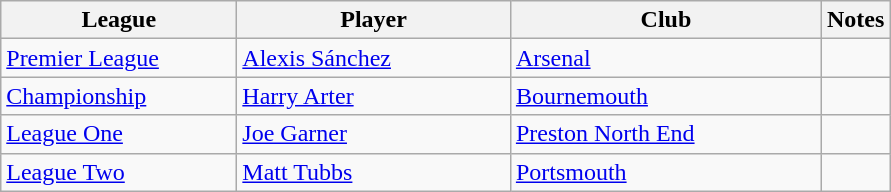<table class="wikitable">
<tr>
<th>League</th>
<th>Player</th>
<th>Club</th>
<th>Notes</th>
</tr>
<tr>
<td width="150px"><a href='#'>Premier League</a></td>
<td width="175px"> <a href='#'>Alexis Sánchez</a></td>
<td width="200px"><a href='#'>Arsenal</a></td>
<td></td>
</tr>
<tr>
<td><a href='#'>Championship</a></td>
<td> <a href='#'>Harry Arter</a></td>
<td><a href='#'>Bournemouth</a></td>
<td></td>
</tr>
<tr>
<td><a href='#'>League One</a></td>
<td> <a href='#'>Joe Garner</a></td>
<td><a href='#'>Preston North End</a></td>
<td></td>
</tr>
<tr>
<td><a href='#'>League Two</a></td>
<td> <a href='#'>Matt Tubbs</a></td>
<td><a href='#'>Portsmouth</a></td>
<td></td>
</tr>
</table>
